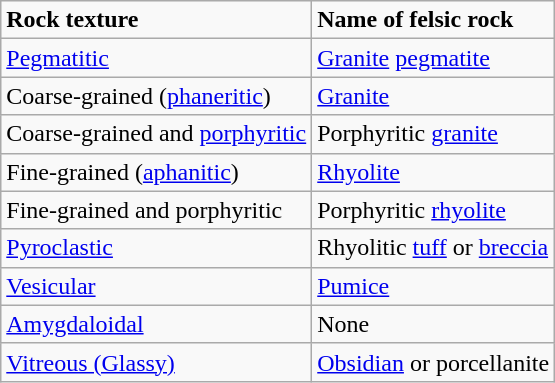<table class="wikitable">
<tr>
<td><strong>Rock texture</strong></td>
<td><strong>Name of felsic rock</strong></td>
</tr>
<tr>
<td><a href='#'>Pegmatitic</a></td>
<td><a href='#'>Granite</a> <a href='#'>pegmatite</a></td>
</tr>
<tr>
<td>Coarse-grained (<a href='#'>phaneritic</a>)</td>
<td><a href='#'>Granite</a></td>
</tr>
<tr>
<td>Coarse-grained and <a href='#'>porphyritic</a></td>
<td>Porphyritic <a href='#'>granite</a></td>
</tr>
<tr>
<td>Fine-grained (<a href='#'>aphanitic</a>)</td>
<td><a href='#'>Rhyolite</a></td>
</tr>
<tr>
<td>Fine-grained and porphyritic</td>
<td>Porphyritic <a href='#'>rhyolite</a></td>
</tr>
<tr>
<td><a href='#'>Pyroclastic</a></td>
<td>Rhyolitic <a href='#'>tuff</a> or <a href='#'>breccia</a></td>
</tr>
<tr>
<td><a href='#'>Vesicular</a></td>
<td><a href='#'>Pumice</a></td>
</tr>
<tr>
<td><a href='#'>Amygdaloidal</a></td>
<td>None</td>
</tr>
<tr>
<td><a href='#'>Vitreous (Glassy)</a></td>
<td><a href='#'>Obsidian</a> or porcellanite</td>
</tr>
</table>
